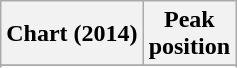<table class="wikitable sortable plainrowheaders" style="text-align:center">
<tr>
<th scope="col">Chart (2014)</th>
<th scope="col">Peak<br>position</th>
</tr>
<tr>
</tr>
<tr>
</tr>
<tr>
</tr>
<tr>
</tr>
<tr>
</tr>
<tr>
</tr>
</table>
